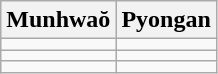<table class="wikitable">
<tr>
<th>Munhwaŏ</th>
<th>Pyongan</th>
</tr>
<tr>
<td></td>
<td></td>
</tr>
<tr>
<td></td>
<td></td>
</tr>
<tr>
<td></td>
<td></td>
</tr>
</table>
